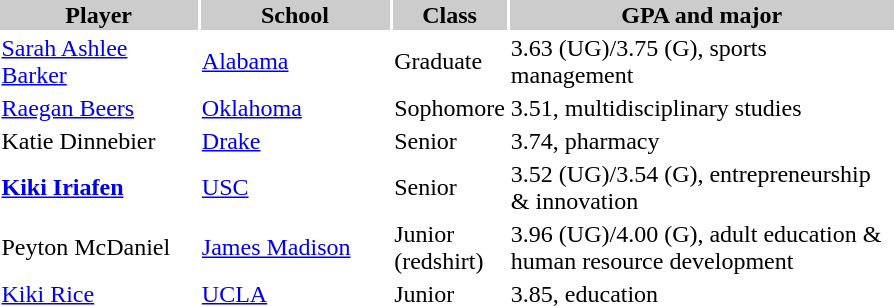<table style="width:600px" "border:'1' 'solid' 'gray' ">
<tr>
<th style="background:#ccc; width:23%;">Player</th>
<th style="background:#ccc; width:22%;">School</th>
<th style="background:#ccc; width:10%;">Class</th>
<th style="background:#ccc; width:45%;">GPA and major</th>
</tr>
<tr>
<td><a href='#'>Sarah Ashlee Barker</a></td>
<td><a href='#'>Alabama</a></td>
<td>Graduate</td>
<td>3.63 (UG)/3.75 (G), sports management</td>
</tr>
<tr>
<td><a href='#'>Raegan Beers</a></td>
<td><a href='#'>Oklahoma</a></td>
<td>Sophomore</td>
<td>3.51, multidisciplinary studies</td>
</tr>
<tr>
<td>Katie Dinnebier</td>
<td><a href='#'>Drake</a></td>
<td>Senior</td>
<td>3.74, pharmacy</td>
</tr>
<tr>
<td><strong><a href='#'>Kiki Iriafen</a></strong></td>
<td><a href='#'>USC</a></td>
<td>Senior</td>
<td>3.52 (UG)/3.54 (G), entrepreneurship & innovation</td>
</tr>
<tr>
<td>Peyton McDaniel</td>
<td><a href='#'>James Madison</a></td>
<td>Junior (redshirt)</td>
<td>3.96 (UG)/4.00 (G), adult education & human resource development</td>
</tr>
<tr>
<td><a href='#'>Kiki Rice</a></td>
<td><a href='#'>UCLA</a></td>
<td>Junior</td>
<td>3.85, education</td>
</tr>
</table>
